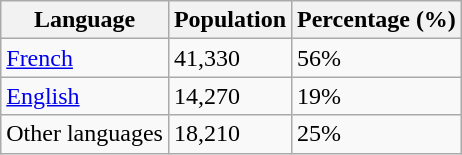<table class="wikitable">
<tr>
<th>Language</th>
<th>Population</th>
<th>Percentage (%)</th>
</tr>
<tr>
<td><a href='#'>French</a></td>
<td>41,330</td>
<td>56%</td>
</tr>
<tr>
<td><a href='#'>English</a></td>
<td>14,270</td>
<td>19%</td>
</tr>
<tr>
<td>Other languages</td>
<td>18,210</td>
<td>25%</td>
</tr>
</table>
